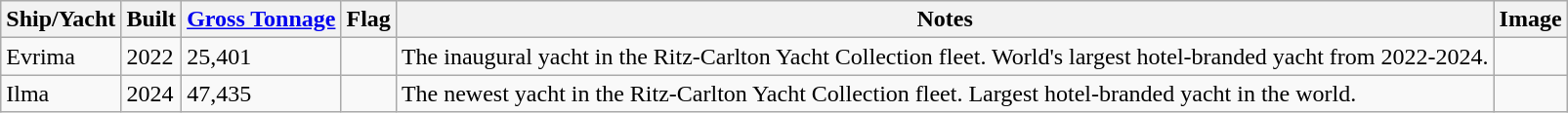<table class="wikitable">
<tr>
<th>Ship/Yacht</th>
<th>Built</th>
<th><a href='#'>Gross Tonnage</a></th>
<th>Flag</th>
<th>Notes</th>
<th>Image</th>
</tr>
<tr>
<td>Evrima</td>
<td>2022</td>
<td>25,401</td>
<td></td>
<td>The inaugural yacht in the Ritz-Carlton Yacht Collection fleet. World's largest hotel-branded yacht from 2022-2024.</td>
<td></td>
</tr>
<tr>
<td>Ilma</td>
<td>2024</td>
<td>47,435</td>
<td></td>
<td>The newest yacht in the Ritz-Carlton Yacht Collection fleet. Largest hotel-branded yacht in the world.</td>
<td></td>
</tr>
</table>
